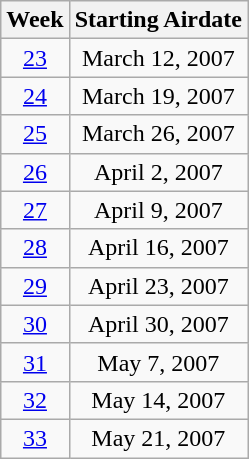<table class="wikitable" style="text-align: center">
<tr>
<th>Week</th>
<th>Starting Airdate</th>
</tr>
<tr>
<td><a href='#'>23</a></td>
<td>March 12, 2007</td>
</tr>
<tr>
<td><a href='#'>24</a></td>
<td>March 19, 2007</td>
</tr>
<tr>
<td><a href='#'>25</a></td>
<td>March 26, 2007</td>
</tr>
<tr>
<td><a href='#'>26</a></td>
<td>April 2, 2007</td>
</tr>
<tr>
<td><a href='#'>27</a></td>
<td>April 9, 2007</td>
</tr>
<tr>
<td><a href='#'>28</a></td>
<td>April 16, 2007</td>
</tr>
<tr>
<td><a href='#'>29</a></td>
<td>April 23, 2007</td>
</tr>
<tr>
<td><a href='#'>30</a></td>
<td>April 30, 2007</td>
</tr>
<tr>
<td><a href='#'>31</a></td>
<td>May 7, 2007</td>
</tr>
<tr>
<td><a href='#'>32</a></td>
<td>May 14, 2007</td>
</tr>
<tr>
<td><a href='#'>33</a></td>
<td>May 21, 2007</td>
</tr>
</table>
